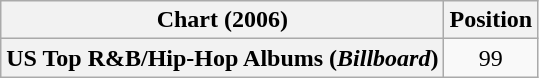<table class="wikitable plainrowheaders" style="text-align:center">
<tr>
<th scope="col">Chart (2006)</th>
<th scope="col">Position</th>
</tr>
<tr>
<th scope="row">US Top R&B/Hip-Hop Albums (<em>Billboard</em>)</th>
<td>99</td>
</tr>
</table>
